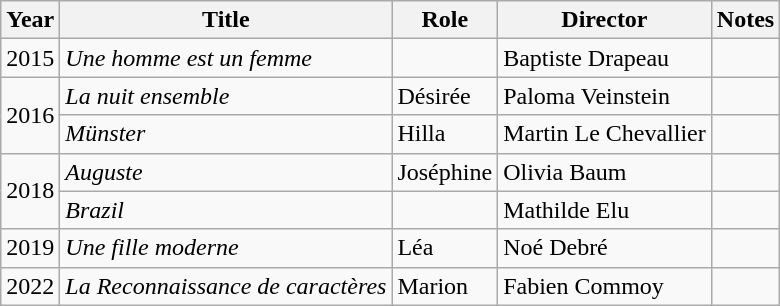<table class="wikitable sortable">
<tr>
<th>Year</th>
<th>Title</th>
<th>Role</th>
<th>Director</th>
<th class="unsortable">Notes</th>
</tr>
<tr>
<td>2015</td>
<td><em>Une homme est un femme</em></td>
<td></td>
<td>Baptiste Drapeau</td>
<td></td>
</tr>
<tr>
<td rowspan="2">2016</td>
<td><em>La nuit ensemble</em></td>
<td>Désirée</td>
<td>Paloma Veinstein</td>
<td></td>
</tr>
<tr>
<td><em>Münster</em></td>
<td>Hilla</td>
<td>Martin Le Chevallier</td>
<td></td>
</tr>
<tr>
<td rowspan="2">2018</td>
<td><em>Auguste</em></td>
<td>Joséphine</td>
<td>Olivia Baum</td>
<td></td>
</tr>
<tr>
<td><em>Brazil</em></td>
<td></td>
<td>Mathilde Elu</td>
<td></td>
</tr>
<tr>
<td>2019</td>
<td><em>Une fille moderne</em></td>
<td>Léa</td>
<td>Noé Debré</td>
<td></td>
</tr>
<tr>
<td>2022</td>
<td><em>La Reconnaissance de caractères</em></td>
<td>Marion</td>
<td>Fabien Commoy</td>
<td></td>
</tr>
</table>
